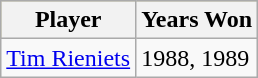<table class="wikitable">
<tr style="background:#bdb76b;">
<th>Player</th>
<th>Years Won</th>
</tr>
<tr>
<td><a href='#'>Tim Rieniets</a></td>
<td>1988, 1989</td>
</tr>
</table>
